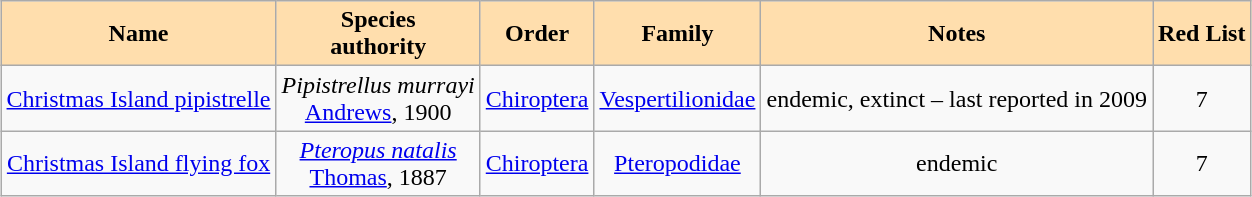<table class="sortable wikitable" style="margin:1em auto; text-align:center;">
<tr>
<th style=background:navajowhite>Name</th>
<th style=background:navajowhite>Species<br>authority</th>
<th style=background:navajowhite>Order</th>
<th style=background:navajowhite>Family</th>
<th style=background:navajowhite>Notes</th>
<th style=background:navajowhite>Red List</th>
</tr>
<tr>
<td><a href='#'>Christmas Island pipistrelle</a></td>
<td><em>Pipistrellus murrayi</em><br><a href='#'>Andrews</a>, 1900</td>
<td><a href='#'>Chiroptera</a></td>
<td><a href='#'>Vespertilionidae</a></td>
<td>endemic, extinct – last reported in 2009</td>
<td><div>7</div></td>
</tr>
<tr>
<td><a href='#'>Christmas Island flying fox</a><br></td>
<td><em><a href='#'>Pteropus natalis</a></em><br><a href='#'>Thomas</a>, 1887</td>
<td><a href='#'>Chiroptera</a></td>
<td><a href='#'>Pteropodidae</a></td>
<td>endemic</td>
<td><div>7</div></td>
</tr>
</table>
